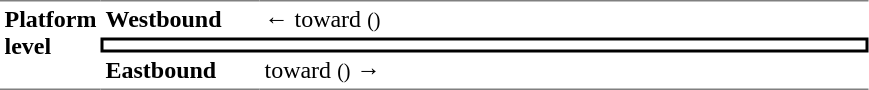<table cellpadding="3" cellspacing="0" border="0">
<tr>
<td rowspan="3" width="50" style="border-top-color: gray; border-bottom-color: gray; border-top-width: 1px; border-bottom-width: 1px; border-top-style: solid; border-bottom-style: solid;" valign="top"><strong>Platform level</strong></td>
<td width="100" style="border-top-color: gray; border-top-width: 1px; border-top-style: solid;"><strong>Westbound</strong></td>
<td width="400" style="border-top-color: gray; border-top-width: 1px; border-top-style: solid;">←  toward  <small>()</small></td>
</tr>
<tr>
<td colspan="2" style="border: 2px solid black; border-image: none; text-align: center;"></td>
</tr>
<tr>
<td style="border-bottom-color: gray; border-bottom-width: 1px; border-bottom-style: solid;"><strong>Eastbound</strong></td>
<td style="border-bottom-color: gray; border-bottom-width: 1px; border-bottom-style: solid;"> toward  <small>()</small> →</td>
</tr>
</table>
